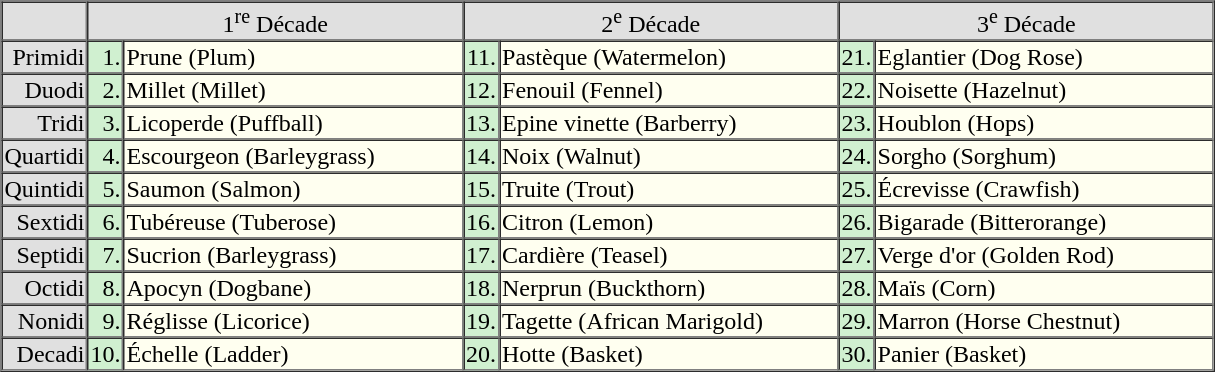<table border="1" cellspacing="0" cellpadding="1">
<tr bgcolor=#e0e0e0>
<td ALIGN="right"> </td>
<td ALIGN="center" colspan=2>1<sup>re</sup> Décade</td>
<td ALIGN="center" colspan=2>2<sup>e</sup> Décade</td>
<td ALIGN="center" colspan=2>3<sup>e</sup> Décade</td>
</tr>
<tr>
<td ALIGN="right" bgcolor=#e0e0e0>Primidi</td>
<td ALIGN="right" bgcolor=#d0f0d0>1.</td>
<td ALIGN="left"  bgcolor=#fffff0 width=28%>Prune (Plum)</td>
<td ALIGN="right" bgcolor=#d0f0d0>11.</td>
<td ALIGN="left"  bgcolor=#fffff0 width=28%>Pastèque (Watermelon)</td>
<td ALIGN="right" bgcolor=#d0f0d0>21.</td>
<td ALIGN="left"  bgcolor=#fffff0 width=28%>Eglantier (Dog Rose)</td>
</tr>
<tr>
<td ALIGN="right" bgcolor=#e0e0e0>Duodi</td>
<td ALIGN="right" bgcolor=#d0f0d0>2.</td>
<td ALIGN="left"  bgcolor=#fffff0>Millet (Millet)</td>
<td ALIGN="right" bgcolor=#d0f0d0>12.</td>
<td ALIGN="left"  bgcolor=#fffff0>Fenouil (Fennel)</td>
<td ALIGN="right" bgcolor=#d0f0d0>22.</td>
<td ALIGN="left"  bgcolor=#fffff0>Noisette (Hazelnut)</td>
</tr>
<tr>
<td ALIGN="right" bgcolor=#e0e0e0>Tridi</td>
<td ALIGN="right" bgcolor=#d0f0d0>3.</td>
<td ALIGN="left"  bgcolor=#fffff0>Licoperde (Puffball)</td>
<td ALIGN="right" bgcolor=#d0f0d0>13.</td>
<td ALIGN="left"  bgcolor=#fffff0>Epine vinette (Barberry)</td>
<td ALIGN="right" bgcolor=#d0f0d0>23.</td>
<td ALIGN="left"  bgcolor=#fffff0>Houblon (Hops)</td>
</tr>
<tr>
<td ALIGN="right" bgcolor=#e0e0e0>Quartidi</td>
<td ALIGN="right" bgcolor=#d0f0d0>4.</td>
<td ALIGN="left"  bgcolor=#fffff0>Escourgeon (Barleygrass)</td>
<td ALIGN="right" bgcolor=#d0f0d0>14.</td>
<td ALIGN="left"  bgcolor=#fffff0>Noix (Walnut)</td>
<td ALIGN="right" bgcolor=#d0f0d0>24.</td>
<td ALIGN="left"  bgcolor=#fffff0>Sorgho (Sorghum)</td>
</tr>
<tr>
<td ALIGN="right" bgcolor=#e0e0e0><span>Quintidi</span></td>
<td ALIGN="right" bgcolor=#d0f0d0><span> 5.</span></td>
<td ALIGN="left"  bgcolor=#fffff0><span>Saumon (Salmon)</span></td>
<td ALIGN="right" bgcolor=#d0f0d0><span>15.</span></td>
<td ALIGN="left"  bgcolor=#fffff0><span>Truite (Trout)</span></td>
<td ALIGN="right" bgcolor=#d0f0d0><span>25.</span></td>
<td ALIGN="left"  bgcolor=#fffff0><span>Écrevisse (Crawfish)</span></td>
</tr>
<tr>
<td ALIGN="right" bgcolor=#e0e0e0>Sextidi</td>
<td ALIGN="right" bgcolor=#d0f0d0>6.</td>
<td ALIGN="left"  bgcolor=#fffff0>Tubéreuse (Tuberose)</td>
<td ALIGN="right" bgcolor=#d0f0d0>16.</td>
<td ALIGN="left"  bgcolor=#fffff0>Citron (Lemon)</td>
<td ALIGN="right" bgcolor=#d0f0d0>26.</td>
<td ALIGN="left"  bgcolor=#fffff0>Bigarade (Bitterorange)</td>
</tr>
<tr>
<td ALIGN="right" bgcolor=#e0e0e0>Septidi</td>
<td ALIGN="right" bgcolor=#d0f0d0>7.</td>
<td ALIGN="left"  bgcolor=#fffff0>Sucrion (Barleygrass)</td>
<td ALIGN="right" bgcolor=#d0f0d0>17.</td>
<td ALIGN="left"  bgcolor=#fffff0>Cardière (Teasel)</td>
<td ALIGN="right" bgcolor=#d0f0d0>27.</td>
<td ALIGN="left"  bgcolor=#fffff0>Verge d'or (Golden Rod)</td>
</tr>
<tr>
<td ALIGN="right" bgcolor=#e0e0e0>Octidi</td>
<td ALIGN="right" bgcolor=#d0f0d0>8.</td>
<td ALIGN="left"  bgcolor=#fffff0>Apocyn (Dogbane)</td>
<td ALIGN="right" bgcolor=#d0f0d0>18.</td>
<td ALIGN="left"  bgcolor=#fffff0>Nerprun (Buckthorn)</td>
<td ALIGN="right" bgcolor=#d0f0d0>28.</td>
<td ALIGN="left"  bgcolor=#fffff0>Maïs (Corn)</td>
</tr>
<tr>
<td ALIGN="right" bgcolor=#e0e0e0>Nonidi</td>
<td ALIGN="right" bgcolor=#d0f0d0>9.</td>
<td ALIGN="left"  bgcolor=#fffff0>Réglisse (Licorice)</td>
<td ALIGN="right" bgcolor=#d0f0d0>19.</td>
<td ALIGN="left"  bgcolor=#fffff0>Tagette (African Marigold)</td>
<td ALIGN="right" bgcolor=#d0f0d0>29.</td>
<td ALIGN="left"  bgcolor=#fffff0>Marron (Horse Chestnut)</td>
</tr>
<tr>
<td ALIGN="right" bgcolor=#e0e0e0><span>Decadi</span></td>
<td ALIGN="right" bgcolor=#d0f0d0><span>10.</span></td>
<td ALIGN="left"  bgcolor=#fffff0><span>Échelle (Ladder)</span></td>
<td ALIGN="right" bgcolor=#d0f0d0><span>20.</span></td>
<td ALIGN="left"  bgcolor=#fffff0><span>Hotte (Basket)</span></td>
<td ALIGN="right" bgcolor=#d0f0d0><span>30.</span></td>
<td ALIGN="left"  bgcolor=#fffff0><span>Panier (Basket)</span></td>
</tr>
</table>
